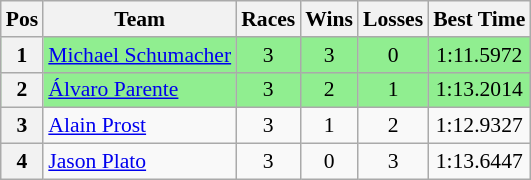<table class="wikitable" style="text-align:center; font-size:90%">
<tr>
<th>Pos</th>
<th>Team</th>
<th>Races</th>
<th>Wins</th>
<th>Losses</th>
<th>Best Time</th>
</tr>
<tr style="background:lightgreen;">
<th>1</th>
<td align=left> <a href='#'>Michael Schumacher</a></td>
<td>3</td>
<td>3</td>
<td>0</td>
<td>1:11.5972</td>
</tr>
<tr style="background:lightgreen;">
<th>2</th>
<td align=left> <a href='#'>Álvaro Parente</a></td>
<td>3</td>
<td>2</td>
<td>1</td>
<td>1:13.2014</td>
</tr>
<tr>
<th>3</th>
<td align=left> <a href='#'>Alain Prost</a></td>
<td>3</td>
<td>1</td>
<td>2</td>
<td>1:12.9327</td>
</tr>
<tr>
<th>4</th>
<td align=left> <a href='#'>Jason Plato</a></td>
<td>3</td>
<td>0</td>
<td>3</td>
<td>1:13.6447</td>
</tr>
</table>
